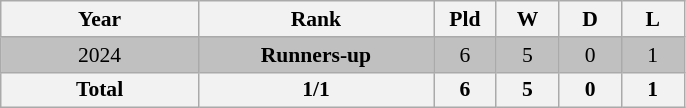<table class="wikitable" style="text-align: center;font-size:90%;">
<tr>
<th width=125>Year</th>
<th width=150>Rank</th>
<th width=35>Pld</th>
<th width=35>W</th>
<th width=35>D</th>
<th width=35>L</th>
</tr>
<tr bgcolor=silver>
<td> 2024</td>
<td><strong>Runners-up</strong></td>
<td>6</td>
<td>5</td>
<td>0</td>
<td>1</td>
</tr>
<tr>
<th>Total</th>
<th>1/1</th>
<th>6</th>
<th>5</th>
<th>0</th>
<th>1</th>
</tr>
</table>
